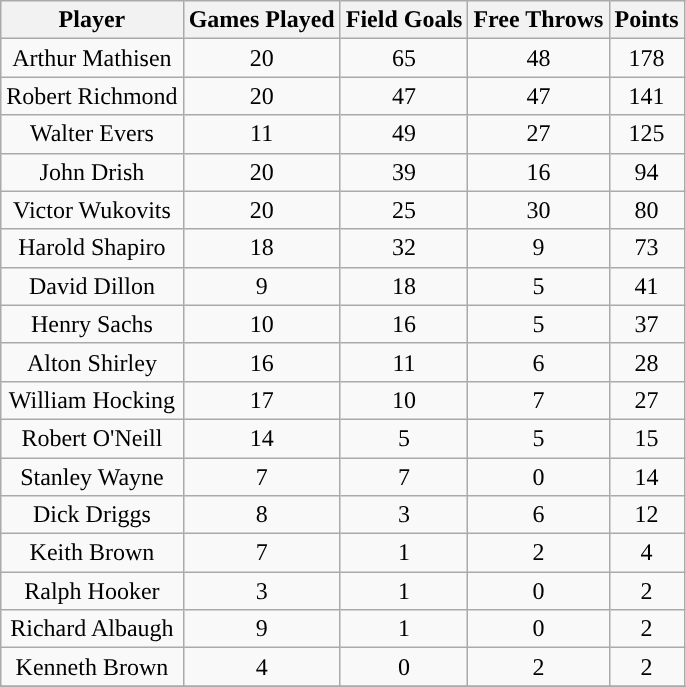<table class="wikitable sortable">
<tr>
<th>Player</th>
<th>Games Played</th>
<th>Field Goals</th>
<th>Free Throws</th>
<th>Points</th>
</tr>
<tr align="center" bgcolor="">
<td>Arthur Mathisen</td>
<td>20</td>
<td>65</td>
<td>48</td>
<td>178</td>
</tr>
<tr align="center" bgcolor="">
<td>Robert Richmond</td>
<td>20</td>
<td>47</td>
<td>47</td>
<td>141</td>
</tr>
<tr align="center" bgcolor="">
<td>Walter Evers</td>
<td>11</td>
<td>49</td>
<td>27</td>
<td>125</td>
</tr>
<tr align="center" bgcolor="">
<td>John Drish</td>
<td>20</td>
<td>39</td>
<td>16</td>
<td>94</td>
</tr>
<tr align="center" bgcolor="">
<td>Victor Wukovits</td>
<td>20</td>
<td>25</td>
<td>30</td>
<td>80</td>
</tr>
<tr align="center" bgcolor="">
<td>Harold Shapiro</td>
<td>18</td>
<td>32</td>
<td>9</td>
<td>73</td>
</tr>
<tr align="center" bgcolor="">
<td>David Dillon</td>
<td>9</td>
<td>18</td>
<td>5</td>
<td>41</td>
</tr>
<tr align="center" bgcolor="">
<td>Henry Sachs</td>
<td>10</td>
<td>16</td>
<td>5</td>
<td>37</td>
</tr>
<tr align="center" bgcolor="">
<td>Alton Shirley</td>
<td>16</td>
<td>11</td>
<td>6</td>
<td>28</td>
</tr>
<tr align="center" bgcolor="">
<td>William Hocking</td>
<td>17</td>
<td>10</td>
<td>7</td>
<td>27</td>
</tr>
<tr align="center" bgcolor="">
<td>Robert O'Neill</td>
<td>14</td>
<td>5</td>
<td>5</td>
<td>15</td>
</tr>
<tr align="center" bgcolor="">
<td>Stanley Wayne</td>
<td>7</td>
<td>7</td>
<td>0</td>
<td>14</td>
</tr>
<tr align="center" bgcolor="">
<td>Dick Driggs</td>
<td>8</td>
<td>3</td>
<td>6</td>
<td>12</td>
</tr>
<tr align="center" bgcolor="">
<td>Keith Brown</td>
<td>7</td>
<td>1</td>
<td>2</td>
<td>4</td>
</tr>
<tr align="center" bgcolor="">
<td>Ralph Hooker</td>
<td>3</td>
<td>1</td>
<td>0</td>
<td>2</td>
</tr>
<tr align="center" bgcolor="">
<td>Richard Albaugh</td>
<td>9</td>
<td>1</td>
<td>0</td>
<td>2</td>
</tr>
<tr align="center" bgcolor="">
<td>Kenneth Brown</td>
<td>4</td>
<td>0</td>
<td>2</td>
<td>2</td>
</tr>
<tr align="center" bgcolor="">
</tr>
</table>
